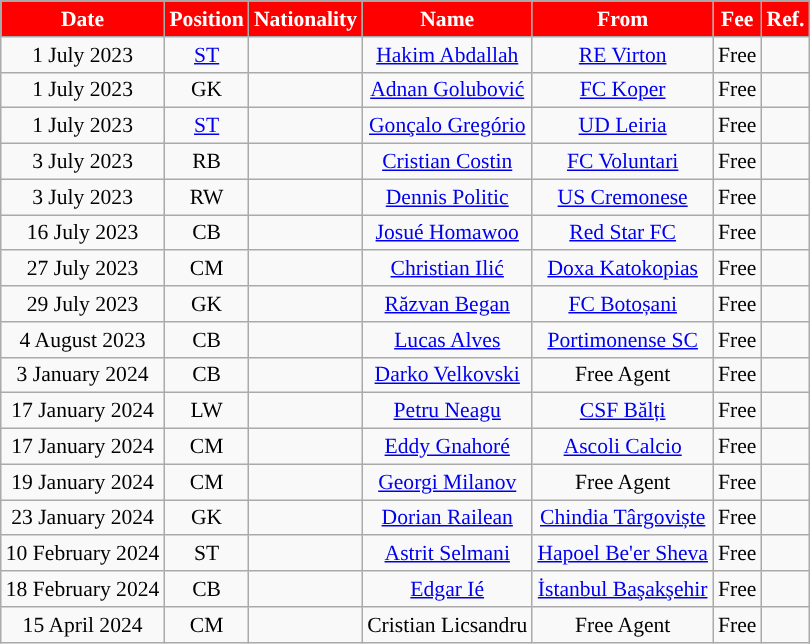<table class="wikitable"  style="text-align:center; font-size:90%; ">
<tr>
<th style="background:red;color:white;">Date</th>
<th style="background:red;color:white;">Position</th>
<th style="background:red;color:white;">Nationality</th>
<th style="background:red;color:white;">Name</th>
<th style="background:red;color:white;">From</th>
<th style="background:red;color:white;">Fee</th>
<th style="background:red;color:white;">Ref.</th>
</tr>
<tr>
<td>1 July 2023</td>
<td><a href='#'>ST</a></td>
<td></td>
<td><a href='#'>Hakim Abdallah</a></td>
<td> <a href='#'>RE Virton</a></td>
<td>Free</td>
<td></td>
</tr>
<tr>
<td>1 July 2023</td>
<td>GK</td>
<td></td>
<td><a href='#'>Adnan Golubović</a></td>
<td> <a href='#'>FC Koper</a></td>
<td>Free</td>
<td></td>
</tr>
<tr>
<td>1 July 2023</td>
<td><a href='#'>ST</a></td>
<td></td>
<td><a href='#'>Gonçalo Gregório</a></td>
<td> <a href='#'>UD Leiria</a></td>
<td>Free</td>
<td></td>
</tr>
<tr>
<td>3 July 2023</td>
<td>RB</td>
<td></td>
<td><a href='#'>Cristian Costin</a></td>
<td><a href='#'>FC Voluntari</a></td>
<td>Free</td>
<td></td>
</tr>
<tr>
<td>3 July 2023</td>
<td>RW</td>
<td></td>
<td><a href='#'>Dennis Politic</a></td>
<td> <a href='#'>US Cremonese</a></td>
<td>Free</td>
<td></td>
</tr>
<tr>
<td>16 July 2023</td>
<td>CB</td>
<td></td>
<td><a href='#'>Josué Homawoo</a></td>
<td> <a href='#'>Red Star FC</a></td>
<td>Free</td>
<td></td>
</tr>
<tr>
<td>27 July 2023</td>
<td>CM</td>
<td></td>
<td><a href='#'>Christian Ilić</a></td>
<td> <a href='#'>Doxa Katokopias</a></td>
<td>Free</td>
<td></td>
</tr>
<tr>
<td>29 July 2023</td>
<td>GK</td>
<td></td>
<td><a href='#'>Răzvan Began</a></td>
<td><a href='#'>FC Botoșani</a></td>
<td>Free</td>
<td></td>
</tr>
<tr>
<td>4 August 2023</td>
<td>CB</td>
<td></td>
<td><a href='#'>Lucas Alves</a></td>
<td> <a href='#'>Portimonense SC</a></td>
<td>Free</td>
<td></td>
</tr>
<tr>
<td>3 January 2024</td>
<td>CB</td>
<td></td>
<td><a href='#'>Darko Velkovski</a></td>
<td>Free Agent</td>
<td>Free</td>
<td></td>
</tr>
<tr>
<td>17 January 2024</td>
<td>LW</td>
<td></td>
<td><a href='#'>Petru Neagu</a></td>
<td> <a href='#'>CSF Bălți</a></td>
<td>Free</td>
<td></td>
</tr>
<tr>
<td>17 January 2024</td>
<td>CM</td>
<td></td>
<td><a href='#'>Eddy Gnahoré</a></td>
<td> <a href='#'>Ascoli Calcio</a></td>
<td>Free</td>
<td></td>
</tr>
<tr>
<td>19 January 2024</td>
<td>CM</td>
<td></td>
<td><a href='#'>Georgi Milanov</a></td>
<td>Free Agent</td>
<td>Free</td>
<td></td>
</tr>
<tr>
<td>23 January 2024</td>
<td>GK</td>
<td></td>
<td><a href='#'>Dorian Railean</a></td>
<td><a href='#'>Chindia Târgoviște</a></td>
<td>Free</td>
<td></td>
</tr>
<tr>
<td>10 February 2024</td>
<td>ST</td>
<td></td>
<td><a href='#'>Astrit Selmani</a></td>
<td> <a href='#'>Hapoel Be'er Sheva</a></td>
<td>Free</td>
<td></td>
</tr>
<tr>
<td>18 February 2024</td>
<td>CB</td>
<td></td>
<td><a href='#'>Edgar Ié</a></td>
<td> <a href='#'>İstanbul Başakşehir</a></td>
<td>Free</td>
<td></td>
</tr>
<tr>
<td>15 April 2024</td>
<td>CM</td>
<td></td>
<td>Cristian Licsandru</td>
<td>Free Agent</td>
<td>Free</td>
<td></td>
</tr>
</table>
